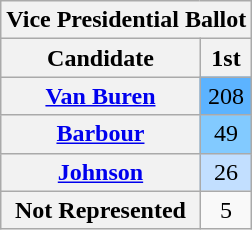<table class="wikitable sortable" style="text-align:center">
<tr>
<th colspan="2"><strong>Vice Presidential Ballot</strong></th>
</tr>
<tr>
<th>Candidate</th>
<th>1st</th>
</tr>
<tr>
<th><a href='#'>Van Buren</a></th>
<td style="background:#5cb3ff">208</td>
</tr>
<tr>
<th><a href='#'>Barbour</a></th>
<td style="background:#82caff">49</td>
</tr>
<tr>
<th><a href='#'>Johnson</a></th>
<td style="background:#c2dfff">26</td>
</tr>
<tr>
<th>Not Represented</th>
<td>5</td>
</tr>
</table>
